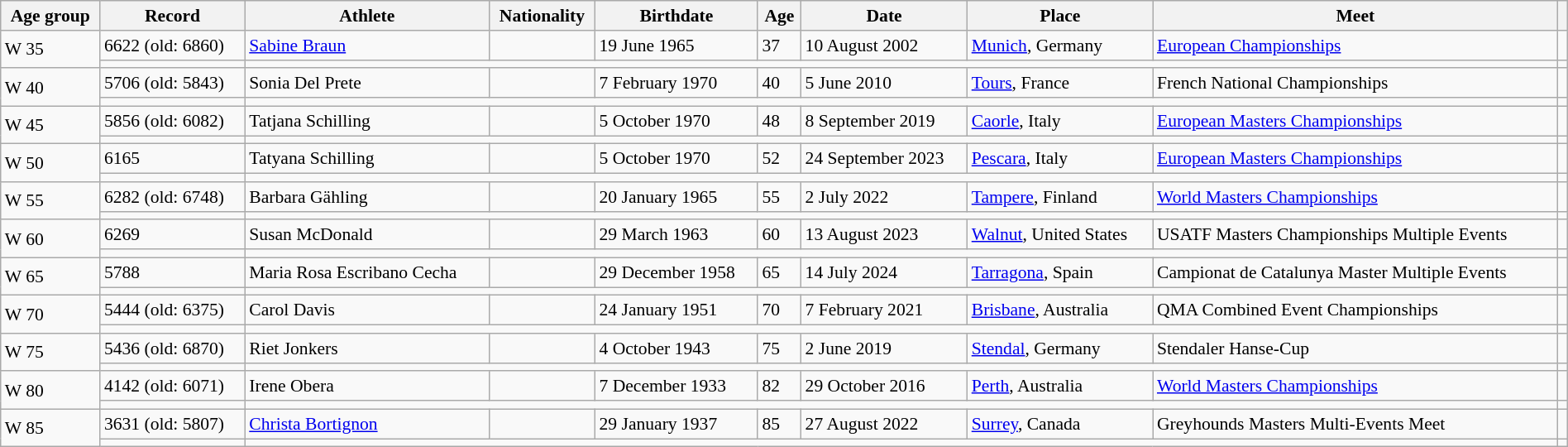<table class="wikitable" style="font-size:90%; width: 100%;">
<tr>
<th>Age group</th>
<th>Record</th>
<th>Athlete</th>
<th>Nationality</th>
<th>Birthdate</th>
<th>Age</th>
<th>Date</th>
<th>Place</th>
<th>Meet</th>
<th></th>
</tr>
<tr>
<td rowspan=2>W 35</td>
<td>6622 (old: 6860)</td>
<td><a href='#'>Sabine Braun</a></td>
<td></td>
<td>19 June 1965</td>
<td>37</td>
<td>10 August 2002</td>
<td><a href='#'>Munich</a>, Germany</td>
<td><a href='#'>European Championships</a></td>
<td></td>
</tr>
<tr>
<td></td>
<td colspan=7></td>
<td></td>
</tr>
<tr>
<td rowspan=2>W 40</td>
<td>5706 (old: 5843)</td>
<td>Sonia Del Prete</td>
<td></td>
<td>7 February 1970</td>
<td>40</td>
<td>5 June 2010</td>
<td><a href='#'>Tours</a>, France</td>
<td>French National Championships</td>
<td></td>
</tr>
<tr>
<td></td>
<td colspan=7></td>
<td></td>
</tr>
<tr>
<td rowspan=2>W 45</td>
<td>5856 (old: 6082)</td>
<td>Tatjana Schilling</td>
<td></td>
<td>5 October 1970</td>
<td>48</td>
<td>8 September 2019</td>
<td><a href='#'>Caorle</a>, Italy</td>
<td><a href='#'>European Masters Championships</a></td>
<td></td>
</tr>
<tr>
<td></td>
<td colspan=7></td>
<td></td>
</tr>
<tr>
<td rowspan=2>W 50</td>
<td>6165</td>
<td>Tatyana Schilling</td>
<td></td>
<td>5 October 1970</td>
<td>52</td>
<td>24 September 2023</td>
<td><a href='#'>Pescara</a>, Italy</td>
<td><a href='#'>European Masters Championships</a></td>
<td></td>
</tr>
<tr>
<td></td>
<td colspan=7></td>
<td></td>
</tr>
<tr>
<td rowspan=2>W 55</td>
<td>6282 (old: 6748)</td>
<td>Barbara Gähling</td>
<td></td>
<td>20 January 1965</td>
<td>55</td>
<td>2 July 2022</td>
<td><a href='#'>Tampere</a>, Finland</td>
<td><a href='#'>World Masters Championships</a></td>
<td></td>
</tr>
<tr>
<td></td>
<td colspan=7></td>
<td></td>
</tr>
<tr>
<td rowspan=2>W 60</td>
<td>6269</td>
<td>Susan McDonald</td>
<td></td>
<td>29 March 1963</td>
<td>60</td>
<td>13 August 2023</td>
<td><a href='#'>Walnut</a>, United States</td>
<td>USATF Masters Championships Multiple Events</td>
<td></td>
</tr>
<tr>
<td></td>
<td colspan=7></td>
<td></td>
</tr>
<tr>
<td rowspan=2>W 65</td>
<td>5788</td>
<td>Maria Rosa Escribano Cecha</td>
<td></td>
<td>29 December 1958</td>
<td>65</td>
<td>14 July 2024</td>
<td><a href='#'>Tarragona</a>, Spain</td>
<td>Campionat de Catalunya Master Multiple Events</td>
<td></td>
</tr>
<tr>
<td></td>
<td colspan=7></td>
<td></td>
</tr>
<tr>
<td rowspan=2>W 70</td>
<td>5444 (old: 6375)</td>
<td>Carol Davis</td>
<td></td>
<td>24 January 1951</td>
<td>70</td>
<td>7 February 2021</td>
<td><a href='#'>Brisbane</a>, Australia</td>
<td>QMA Combined Event Championships</td>
<td></td>
</tr>
<tr>
<td></td>
<td colspan=7></td>
<td></td>
</tr>
<tr>
<td rowspan=2>W 75</td>
<td>5436 (old: 6870)</td>
<td>Riet Jonkers</td>
<td></td>
<td>4 October 1943</td>
<td>75</td>
<td>2 June 2019</td>
<td><a href='#'>Stendal</a>, Germany</td>
<td>Stendaler Hanse-Cup</td>
<td></td>
</tr>
<tr>
<td></td>
<td colspan=7></td>
<td></td>
</tr>
<tr>
<td rowspan=2>W 80</td>
<td>4142 (old: 6071)</td>
<td>Irene Obera</td>
<td></td>
<td>7 December 1933</td>
<td>82</td>
<td>29 October 2016</td>
<td><a href='#'>Perth</a>, Australia</td>
<td><a href='#'>World Masters Championships</a></td>
<td></td>
</tr>
<tr>
<td></td>
<td colspan=7></td>
<td></td>
</tr>
<tr>
<td rowspan=2>W 85</td>
<td>3631 (old: 5807)</td>
<td><a href='#'>Christa Bortignon</a></td>
<td></td>
<td>29 January 1937</td>
<td>85</td>
<td>27 August 2022</td>
<td><a href='#'>Surrey</a>, Canada</td>
<td>Greyhounds Masters Multi-Events Meet</td>
<td></td>
</tr>
<tr>
<td></td>
<td colspan=7></td>
<td></td>
</tr>
</table>
